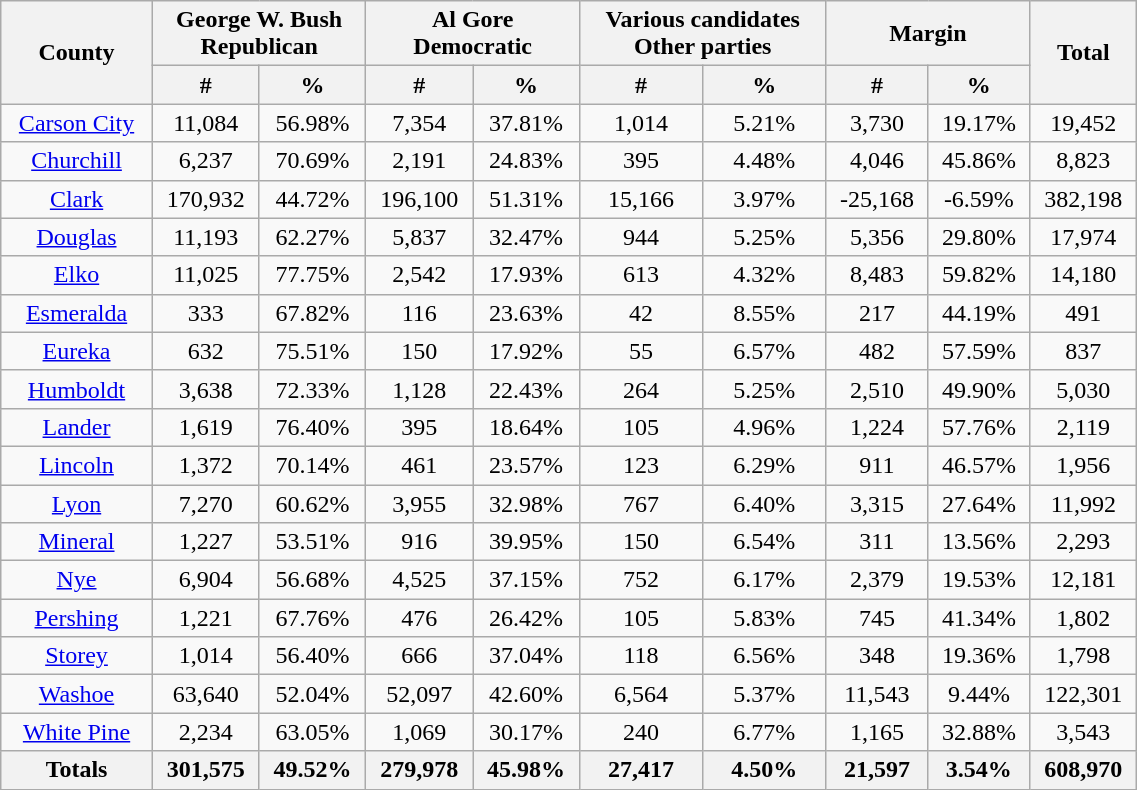<table width="60%" class="wikitable sortable">
<tr>
<th rowspan="2">County</th>
<th colspan="2">George W. Bush<br>Republican</th>
<th colspan="2">Al Gore<br>Democratic</th>
<th colspan="2">Various candidates<br>Other parties</th>
<th colspan="2">Margin</th>
<th rowspan="2">Total</th>
</tr>
<tr>
<th style="text-align:center;" data-sort-type="number">#</th>
<th style="text-align:center;" data-sort-type="number">%</th>
<th style="text-align:center;" data-sort-type="number">#</th>
<th style="text-align:center;" data-sort-type="number">%</th>
<th style="text-align:center;" data-sort-type="number">#</th>
<th style="text-align:center;" data-sort-type="number">%</th>
<th style="text-align:center;" data-sort-type="number">#</th>
<th style="text-align:center;" data-sort-type="number">%</th>
</tr>
<tr style="text-align:center;">
<td><a href='#'>Carson City</a></td>
<td>11,084</td>
<td>56.98%</td>
<td>7,354</td>
<td>37.81%</td>
<td>1,014</td>
<td>5.21%</td>
<td>3,730</td>
<td>19.17%</td>
<td>19,452</td>
</tr>
<tr style="text-align:center;">
<td><a href='#'>Churchill</a></td>
<td>6,237</td>
<td>70.69%</td>
<td>2,191</td>
<td>24.83%</td>
<td>395</td>
<td>4.48%</td>
<td>4,046</td>
<td>45.86%</td>
<td>8,823</td>
</tr>
<tr style="text-align:center;">
<td><a href='#'>Clark</a></td>
<td>170,932</td>
<td>44.72%</td>
<td>196,100</td>
<td>51.31%</td>
<td>15,166</td>
<td>3.97%</td>
<td>-25,168</td>
<td>-6.59%</td>
<td>382,198</td>
</tr>
<tr style="text-align:center;">
<td><a href='#'>Douglas</a></td>
<td>11,193</td>
<td>62.27%</td>
<td>5,837</td>
<td>32.47%</td>
<td>944</td>
<td>5.25%</td>
<td>5,356</td>
<td>29.80%</td>
<td>17,974</td>
</tr>
<tr style="text-align:center;">
<td><a href='#'>Elko</a></td>
<td>11,025</td>
<td>77.75%</td>
<td>2,542</td>
<td>17.93%</td>
<td>613</td>
<td>4.32%</td>
<td>8,483</td>
<td>59.82%</td>
<td>14,180</td>
</tr>
<tr style="text-align:center;">
<td><a href='#'>Esmeralda</a></td>
<td>333</td>
<td>67.82%</td>
<td>116</td>
<td>23.63%</td>
<td>42</td>
<td>8.55%</td>
<td>217</td>
<td>44.19%</td>
<td>491</td>
</tr>
<tr style="text-align:center;">
<td><a href='#'>Eureka</a></td>
<td>632</td>
<td>75.51%</td>
<td>150</td>
<td>17.92%</td>
<td>55</td>
<td>6.57%</td>
<td>482</td>
<td>57.59%</td>
<td>837</td>
</tr>
<tr style="text-align:center;">
<td><a href='#'>Humboldt</a></td>
<td>3,638</td>
<td>72.33%</td>
<td>1,128</td>
<td>22.43%</td>
<td>264</td>
<td>5.25%</td>
<td>2,510</td>
<td>49.90%</td>
<td>5,030</td>
</tr>
<tr style="text-align:center;">
<td><a href='#'>Lander</a></td>
<td>1,619</td>
<td>76.40%</td>
<td>395</td>
<td>18.64%</td>
<td>105</td>
<td>4.96%</td>
<td>1,224</td>
<td>57.76%</td>
<td>2,119</td>
</tr>
<tr style="text-align:center;">
<td><a href='#'>Lincoln</a></td>
<td>1,372</td>
<td>70.14%</td>
<td>461</td>
<td>23.57%</td>
<td>123</td>
<td>6.29%</td>
<td>911</td>
<td>46.57%</td>
<td>1,956</td>
</tr>
<tr style="text-align:center;">
<td><a href='#'>Lyon</a></td>
<td>7,270</td>
<td>60.62%</td>
<td>3,955</td>
<td>32.98%</td>
<td>767</td>
<td>6.40%</td>
<td>3,315</td>
<td>27.64%</td>
<td>11,992</td>
</tr>
<tr style="text-align:center;">
<td><a href='#'>Mineral</a></td>
<td>1,227</td>
<td>53.51%</td>
<td>916</td>
<td>39.95%</td>
<td>150</td>
<td>6.54%</td>
<td>311</td>
<td>13.56%</td>
<td>2,293</td>
</tr>
<tr style="text-align:center;">
<td><a href='#'>Nye</a></td>
<td>6,904</td>
<td>56.68%</td>
<td>4,525</td>
<td>37.15%</td>
<td>752</td>
<td>6.17%</td>
<td>2,379</td>
<td>19.53%</td>
<td>12,181</td>
</tr>
<tr style="text-align:center;">
<td><a href='#'>Pershing</a></td>
<td>1,221</td>
<td>67.76%</td>
<td>476</td>
<td>26.42%</td>
<td>105</td>
<td>5.83%</td>
<td>745</td>
<td>41.34%</td>
<td>1,802</td>
</tr>
<tr style="text-align:center;">
<td><a href='#'>Storey</a></td>
<td>1,014</td>
<td>56.40%</td>
<td>666</td>
<td>37.04%</td>
<td>118</td>
<td>6.56%</td>
<td>348</td>
<td>19.36%</td>
<td>1,798</td>
</tr>
<tr style="text-align:center;">
<td><a href='#'>Washoe</a></td>
<td>63,640</td>
<td>52.04%</td>
<td>52,097</td>
<td>42.60%</td>
<td>6,564</td>
<td>5.37%</td>
<td>11,543</td>
<td>9.44%</td>
<td>122,301</td>
</tr>
<tr style="text-align:center;">
<td><a href='#'>White Pine</a></td>
<td>2,234</td>
<td>63.05%</td>
<td>1,069</td>
<td>30.17%</td>
<td>240</td>
<td>6.77%</td>
<td>1,165</td>
<td>32.88%</td>
<td>3,543</td>
</tr>
<tr>
<th>Totals</th>
<th>301,575</th>
<th>49.52%</th>
<th>279,978</th>
<th>45.98%</th>
<th>27,417</th>
<th>4.50%</th>
<th>21,597</th>
<th>3.54%</th>
<th>608,970</th>
</tr>
</table>
